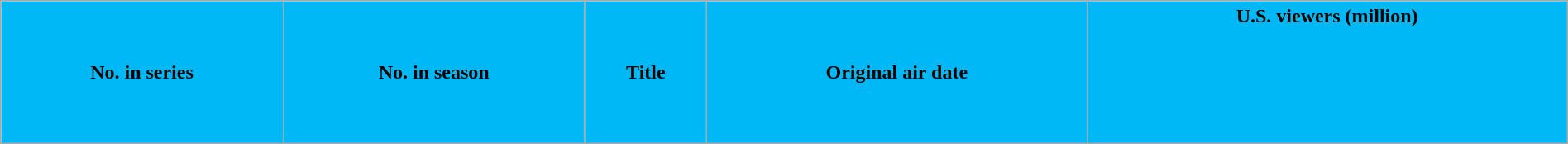<table class="wikitable plainrowheaders" style="width:100%; margin:auto; background:#FFFFFF;">
<tr>
<th style="background-color: #00b8f5; color:#000; text-align: center;">No. in series</th>
<th ! style="background-color: #00b8f5; color:#000; text-align: center;">No. in season</th>
<th ! style="background-color: #00b8f5; color:#000; text-align: center;">Title</th>
<th ! style="background-color: #00b8f5; color:#000; text-align: center;">Original air date</th>
<th ! style="background-color: #00b8f5; color:#000; text-align: center;">U.S. viewers (million)<br><br><br><br><br><br></th>
</tr>
</table>
